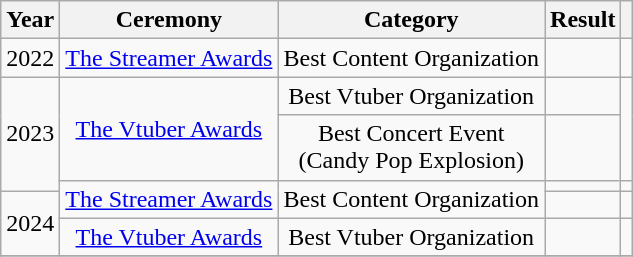<table class="wikitable" style="text-align:center;">
<tr>
<th>Year</th>
<th>Ceremony</th>
<th>Category</th>
<th>Result</th>
<th></th>
</tr>
<tr>
<td rowspan="1">2022</td>
<td><a href='#'>The Streamer Awards</a></td>
<td>Best Content Organization</td>
<td></td>
<td></td>
</tr>
<tr>
<td rowspan="3">2023</td>
<td rowspan="2"><a href='#'>The Vtuber Awards</a></td>
<td>Best Vtuber Organization</td>
<td></td>
<td rowspan="2"></td>
</tr>
<tr>
<td>Best Concert Event<br>(Candy Pop Explosion)</td>
<td></td>
</tr>
<tr>
<td rowspan="2"><a href='#'>The Streamer Awards</a></td>
<td rowspan="2">Best Content Organization</td>
<td></td>
<td></td>
</tr>
<tr>
<td rowspan="2">2024</td>
<td></td>
<td></td>
</tr>
<tr>
<td rowspan="1"><a href='#'>The Vtuber Awards</a></td>
<td>Best Vtuber Organization</td>
<td></td>
<td rowspan="1"></td>
</tr>
<tr>
</tr>
</table>
